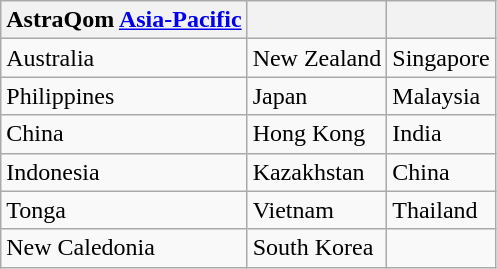<table class="wikitable">
<tr>
<th>AstraQom <a href='#'>Asia-Pacific</a></th>
<th></th>
<th></th>
</tr>
<tr>
<td>Australia</td>
<td>New Zealand</td>
<td>Singapore</td>
</tr>
<tr>
<td>Philippines</td>
<td>Japan</td>
<td>Malaysia</td>
</tr>
<tr>
<td>China</td>
<td>Hong Kong</td>
<td>India</td>
</tr>
<tr>
<td>Indonesia</td>
<td>Kazakhstan</td>
<td>China</td>
</tr>
<tr>
<td>Tonga</td>
<td>Vietnam</td>
<td>Thailand</td>
</tr>
<tr>
<td>New Caledonia</td>
<td>South Korea</td>
<td></td>
</tr>
</table>
